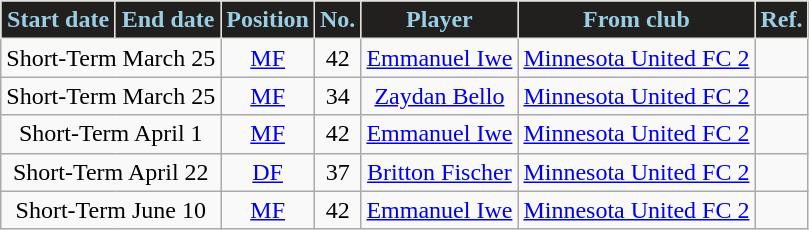<table class="wikitable sortable" style="text-align:center">
<tr>
<th style="background:#21201E;color:#9BCEE3;border:1px solid #E1E2DD">Start date</th>
<th style="background:#21201E;color:#9BCEE3;border:1px solid #E1E2DD">End date</th>
<th style="background:#21201E;color:#9BCEE3;border:1px solid #E1E2DD">Position</th>
<th style="background:#21201E;color:#9BCEE3;border:1px solid #E1E2DD">No.</th>
<th style="background:#21201E;color:#9BCEE3;border:1px solid #E1E2DD">Player</th>
<th style="background:#21201E;color:#9BCEE3;border:1px solid #E1E2DD">From club</th>
<th style="background:#21201E;color:#9BCEE3;border:1px solid #E1E2DD">Ref.</th>
</tr>
<tr>
<td colspan="2">Short-Term March 25</td>
<td><a href='#'>MF</a></td>
<td>42</td>
<td><a href='#'>Emmanuel Iwe</a></td>
<td><a href='#'>Minnesota United FC 2</a></td>
<td></td>
</tr>
<tr>
<td colspan="2">Short-Term March 25</td>
<td><a href='#'>MF</a></td>
<td>34</td>
<td><a href='#'>Zaydan Bello</a></td>
<td><a href='#'>Minnesota United FC 2</a></td>
<td></td>
</tr>
<tr>
<td colspan="2">Short-Term April 1</td>
<td><a href='#'>MF</a></td>
<td>42</td>
<td><a href='#'>Emmanuel Iwe</a></td>
<td><a href='#'>Minnesota United FC 2</a></td>
<td></td>
</tr>
<tr>
<td colspan="2">Short-Term April 22</td>
<td><a href='#'>DF</a></td>
<td>37</td>
<td><a href='#'>Britton Fischer</a></td>
<td><a href='#'>Minnesota United FC 2</a></td>
<td></td>
</tr>
<tr>
<td colspan="2">Short-Term June 10</td>
<td><a href='#'>MF</a></td>
<td>42</td>
<td><a href='#'>Emmanuel Iwe</a></td>
<td><a href='#'>Minnesota United FC 2</a></td>
<td></td>
</tr>
</table>
